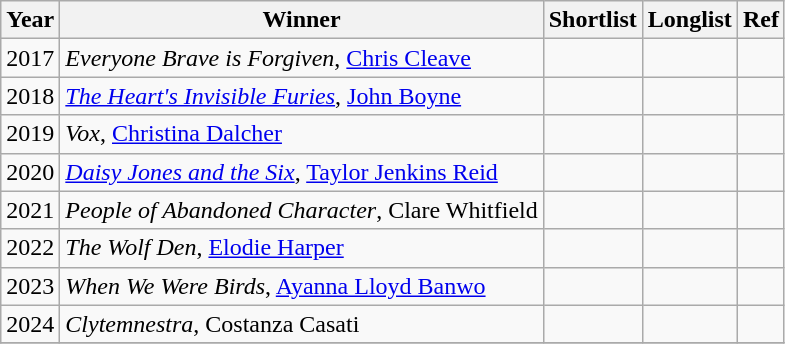<table class="wikitable">
<tr>
<th>Year</th>
<th>Winner</th>
<th>Shortlist</th>
<th>Longlist</th>
<th>Ref</th>
</tr>
<tr>
<td>2017</td>
<td><em>Everyone Brave is Forgiven</em>, <a href='#'>Chris Cleave</a></td>
<td></td>
<td></td>
<td></td>
</tr>
<tr>
<td>2018</td>
<td><em><a href='#'>The Heart's Invisible Furies</a></em>, <a href='#'>John Boyne</a></td>
<td></td>
<td></td>
<td></td>
</tr>
<tr>
<td>2019</td>
<td><em>Vox</em>, <a href='#'>Christina Dalcher</a></td>
<td></td>
<td></td>
<td></td>
</tr>
<tr>
<td>2020</td>
<td><em><a href='#'>Daisy Jones and the Six</a></em>, <a href='#'>Taylor Jenkins Reid</a></td>
<td></td>
<td></td>
<td></td>
</tr>
<tr>
<td>2021</td>
<td><em>People of Abandoned Character</em>, Clare Whitfield</td>
<td></td>
<td></td>
<td></td>
</tr>
<tr>
<td>2022</td>
<td><em>The Wolf Den</em>, <a href='#'>Elodie Harper</a></td>
<td></td>
<td></td>
<td></td>
</tr>
<tr>
<td>2023</td>
<td><em>When We Were Birds</em>, <a href='#'>Ayanna Lloyd Banwo</a></td>
<td></td>
<td></td>
<td></td>
</tr>
<tr>
<td>2024</td>
<td><em>Clytemnestra</em>, Costanza Casati</td>
<td></td>
<td></td>
<td></td>
</tr>
<tr>
</tr>
</table>
